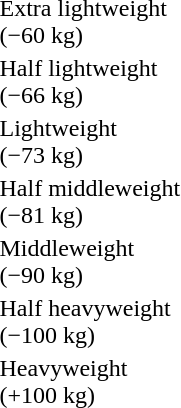<table>
<tr>
<td rowspan=2>Extra lightweight<br>(−60 kg) </td>
<td rowspan=2></td>
<td rowspan=2></td>
<td></td>
</tr>
<tr>
<td></td>
</tr>
<tr>
<td rowspan=2>Half lightweight<br>(−66 kg) </td>
<td rowspan=2></td>
<td rowspan=2></td>
<td></td>
</tr>
<tr>
<td></td>
</tr>
<tr>
<td rowspan=2>Lightweight<br>(−73 kg) </td>
<td rowspan=2></td>
<td rowspan=2></td>
<td></td>
</tr>
<tr>
<td></td>
</tr>
<tr>
<td rowspan=2>Half middleweight<br>(−81 kg) </td>
<td rowspan=2></td>
<td rowspan=2></td>
<td></td>
</tr>
<tr>
<td></td>
</tr>
<tr>
<td rowspan=2>Middleweight<br>(−90 kg) </td>
<td rowspan=2></td>
<td rowspan=2></td>
<td></td>
</tr>
<tr>
<td></td>
</tr>
<tr>
<td rowspan=2>Half heavyweight<br>(−100 kg) </td>
<td rowspan=2></td>
<td rowspan=2></td>
<td></td>
</tr>
<tr>
<td></td>
</tr>
<tr>
<td rowspan=2>Heavyweight<br>(+100 kg) </td>
<td rowspan=2></td>
<td rowspan=2></td>
<td></td>
</tr>
<tr>
<td></td>
</tr>
</table>
